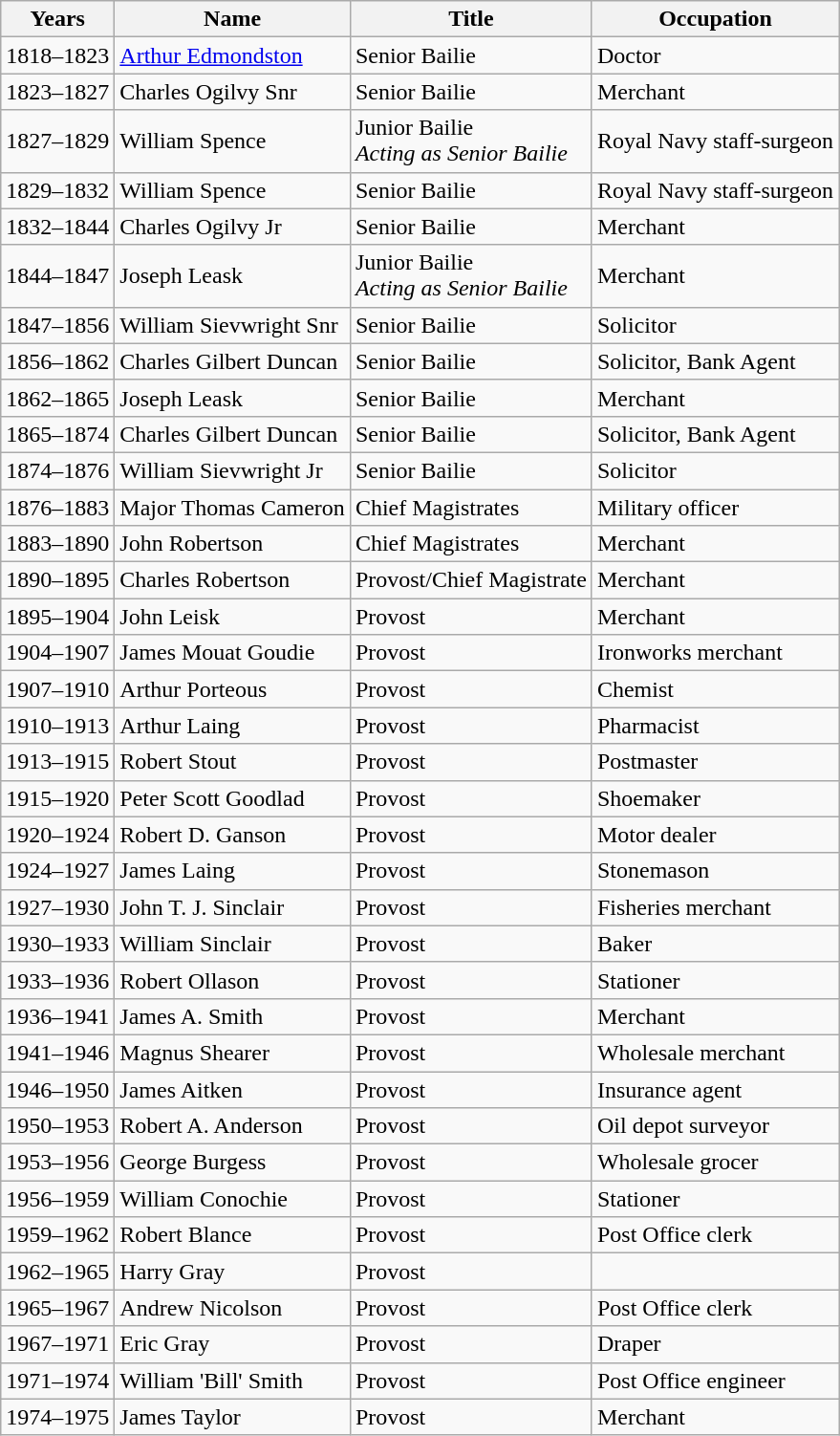<table class="wikitable">
<tr>
<th>Years</th>
<th>Name</th>
<th>Title</th>
<th>Occupation</th>
</tr>
<tr>
<td>1818–1823</td>
<td><a href='#'>Arthur Edmondston</a></td>
<td>Senior Bailie</td>
<td>Doctor</td>
</tr>
<tr>
<td>1823–1827</td>
<td>Charles Ogilvy Snr</td>
<td>Senior Bailie</td>
<td>Merchant</td>
</tr>
<tr>
<td>1827–1829</td>
<td>William Spence</td>
<td>Junior Bailie<br><em>Acting as Senior Bailie</em></td>
<td>Royal Navy staff-surgeon</td>
</tr>
<tr>
<td>1829–1832</td>
<td>William Spence</td>
<td>Senior Bailie</td>
<td>Royal Navy staff-surgeon</td>
</tr>
<tr>
<td>1832–1844</td>
<td>Charles Ogilvy Jr</td>
<td>Senior Bailie</td>
<td>Merchant</td>
</tr>
<tr>
<td>1844–1847</td>
<td>Joseph Leask</td>
<td>Junior Bailie<br><em>Acting as Senior Bailie</em></td>
<td>Merchant</td>
</tr>
<tr>
<td>1847–1856</td>
<td>William Sievwright Snr</td>
<td>Senior Bailie</td>
<td>Solicitor</td>
</tr>
<tr>
<td>1856–1862</td>
<td>Charles Gilbert Duncan</td>
<td>Senior Bailie</td>
<td>Solicitor, Bank Agent</td>
</tr>
<tr>
<td>1862–1865</td>
<td>Joseph Leask</td>
<td>Senior Bailie</td>
<td>Merchant</td>
</tr>
<tr>
<td>1865–1874</td>
<td>Charles Gilbert Duncan</td>
<td>Senior Bailie</td>
<td>Solicitor, Bank Agent</td>
</tr>
<tr>
<td>1874–1876</td>
<td>William Sievwright Jr</td>
<td>Senior Bailie</td>
<td>Solicitor</td>
</tr>
<tr>
<td>1876–1883</td>
<td>Major Thomas Cameron</td>
<td>Chief Magistrates</td>
<td>Military officer</td>
</tr>
<tr>
<td>1883–1890</td>
<td>John Robertson</td>
<td>Chief Magistrates</td>
<td>Merchant</td>
</tr>
<tr>
<td>1890–1895</td>
<td>Charles Robertson</td>
<td>Provost/Chief Magistrate</td>
<td>Merchant</td>
</tr>
<tr>
<td>1895–1904</td>
<td>John Leisk</td>
<td>Provost</td>
<td>Merchant</td>
</tr>
<tr>
<td>1904–1907</td>
<td>James Mouat Goudie</td>
<td>Provost</td>
<td>Ironworks merchant</td>
</tr>
<tr>
<td>1907–1910</td>
<td>Arthur Porteous</td>
<td>Provost</td>
<td>Chemist</td>
</tr>
<tr>
<td>1910–1913</td>
<td>Arthur Laing</td>
<td>Provost</td>
<td>Pharmacist</td>
</tr>
<tr>
<td>1913–1915</td>
<td>Robert Stout</td>
<td>Provost</td>
<td>Postmaster</td>
</tr>
<tr>
<td>1915–1920</td>
<td>Peter Scott Goodlad</td>
<td>Provost</td>
<td>Shoemaker</td>
</tr>
<tr>
<td>1920–1924</td>
<td>Robert D. Ganson</td>
<td>Provost</td>
<td>Motor dealer</td>
</tr>
<tr>
<td>1924–1927</td>
<td>James Laing</td>
<td>Provost</td>
<td>Stonemason</td>
</tr>
<tr>
<td>1927–1930</td>
<td>John T. J. Sinclair</td>
<td>Provost</td>
<td>Fisheries merchant</td>
</tr>
<tr>
<td>1930–1933</td>
<td>William Sinclair</td>
<td>Provost</td>
<td>Baker</td>
</tr>
<tr>
<td>1933–1936</td>
<td>Robert Ollason</td>
<td>Provost</td>
<td>Stationer</td>
</tr>
<tr>
<td>1936–1941</td>
<td>James A. Smith</td>
<td>Provost</td>
<td>Merchant</td>
</tr>
<tr>
<td>1941–1946</td>
<td>Magnus Shearer</td>
<td>Provost</td>
<td>Wholesale merchant</td>
</tr>
<tr>
<td>1946–1950</td>
<td>James Aitken</td>
<td>Provost</td>
<td>Insurance agent</td>
</tr>
<tr>
<td>1950–1953</td>
<td>Robert A. Anderson</td>
<td>Provost</td>
<td>Oil depot surveyor</td>
</tr>
<tr>
<td>1953–1956</td>
<td>George Burgess</td>
<td>Provost</td>
<td>Wholesale grocer</td>
</tr>
<tr>
<td>1956–1959</td>
<td>William Conochie</td>
<td>Provost</td>
<td>Stationer</td>
</tr>
<tr>
<td>1959–1962</td>
<td>Robert Blance</td>
<td>Provost</td>
<td>Post Office clerk</td>
</tr>
<tr>
<td>1962–1965</td>
<td>Harry Gray</td>
<td>Provost</td>
<td></td>
</tr>
<tr>
<td>1965–1967</td>
<td>Andrew Nicolson</td>
<td>Provost</td>
<td>Post Office clerk</td>
</tr>
<tr>
<td>1967–1971</td>
<td>Eric Gray</td>
<td>Provost</td>
<td>Draper</td>
</tr>
<tr>
<td>1971–1974</td>
<td>William 'Bill' Smith</td>
<td>Provost</td>
<td>Post Office engineer</td>
</tr>
<tr>
<td>1974–1975</td>
<td>James Taylor</td>
<td>Provost</td>
<td>Merchant</td>
</tr>
</table>
